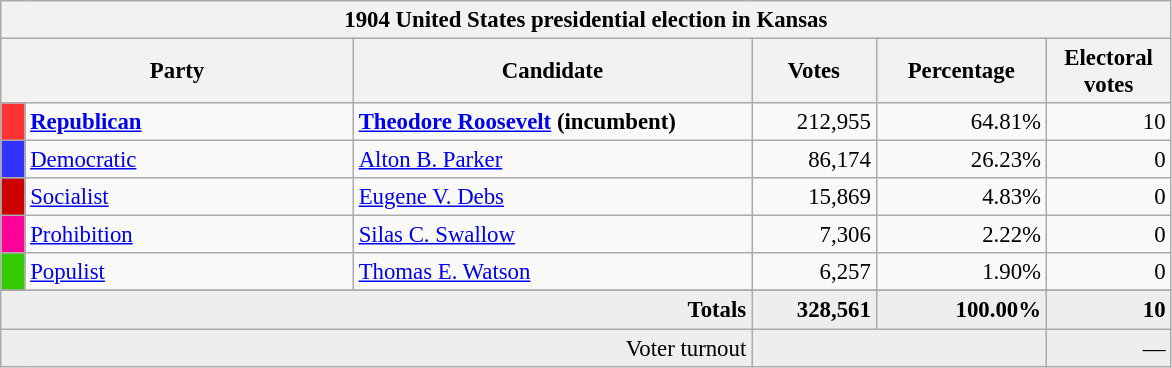<table class="wikitable" style="font-size: 95%;">
<tr>
<th colspan="6">1904 United States presidential election in Kansas</th>
</tr>
<tr>
<th colspan="2" style="width: 15em">Party</th>
<th style="width: 17em">Candidate</th>
<th style="width: 5em">Votes</th>
<th style="width: 7em">Percentage</th>
<th style="width: 5em">Electoral votes</th>
</tr>
<tr>
<th style="background-color:#FF3333; width: 3px"></th>
<td style="width: 130px"><strong><a href='#'>Republican</a></strong></td>
<td><strong><a href='#'>Theodore Roosevelt</a> (incumbent)</strong></td>
<td align="right">212,955</td>
<td align="right">64.81%</td>
<td align="right">10</td>
</tr>
<tr>
<th style="background-color:#3333FF; width: 3px"></th>
<td style="width: 130px"><a href='#'>Democratic</a></td>
<td><a href='#'>Alton B. Parker</a></td>
<td align="right">86,174</td>
<td align="right">26.23%</td>
<td align="right">0</td>
</tr>
<tr>
<th style="background-color:#c00; width: 3px"></th>
<td style="width: 130px"><a href='#'>Socialist</a></td>
<td><a href='#'>Eugene V. Debs</a></td>
<td align="right">15,869</td>
<td align="right">4.83%</td>
<td align="right">0</td>
</tr>
<tr>
<th style="background-color:#f09; width: 3px"></th>
<td style="width: 130px"><a href='#'>Prohibition</a></td>
<td><a href='#'>Silas C. Swallow</a></td>
<td align="right">7,306</td>
<td align="right">2.22%</td>
<td align="right">0</td>
</tr>
<tr>
<th style="background-color:#3c0; width: 3px"></th>
<td style="width: 130px"><a href='#'>Populist</a></td>
<td><a href='#'>Thomas E. Watson</a></td>
<td align="right">6,257</td>
<td align="right">1.90%</td>
<td align="right">0</td>
</tr>
<tr>
</tr>
<tr bgcolor="#EEEEEE">
<td colspan="3" align="right"><strong>Totals</strong></td>
<td align="right"><strong>328,561</strong></td>
<td align="right"><strong>100.00%</strong></td>
<td align="right"><strong>10</strong></td>
</tr>
<tr bgcolor="#EEEEEE">
<td colspan="3" align="right">Voter turnout</td>
<td colspan="2" align="right"></td>
<td align="right">—</td>
</tr>
</table>
